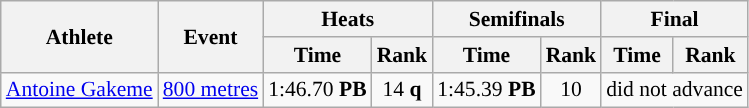<table class=wikitable style="font-size:90%;">
<tr>
<th rowspan=2>Athlete</th>
<th rowspan=2>Event</th>
<th colspan=2>Heats</th>
<th colspan=2>Semifinals</th>
<th colspan=2>Final</th>
</tr>
<tr>
<th>Time</th>
<th>Rank</th>
<th>Time</th>
<th>Rank</th>
<th>Time</th>
<th>Rank</th>
</tr>
<tr>
<td><a href='#'>Antoine Gakeme</a></td>
<td><a href='#'>800 metres</a></td>
<td align="center">1:46.70 <strong>PB</strong></td>
<td align="center">14 <strong>q</strong></td>
<td align="center">1:45.39 <strong>PB</strong></td>
<td align="center">10</td>
<td colspan=2>did not advance</td>
</tr>
</table>
